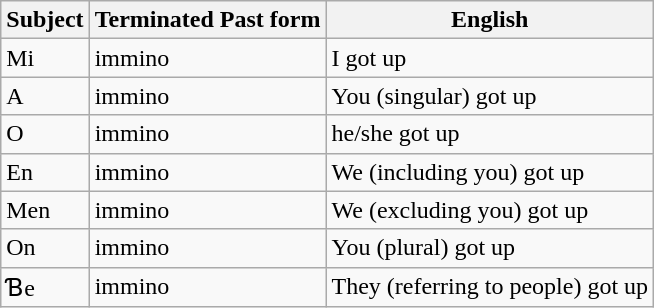<table class="wikitable">
<tr>
<th>Subject</th>
<th>Terminated Past form</th>
<th>English</th>
</tr>
<tr>
<td>Mi</td>
<td>immino</td>
<td>I got up</td>
</tr>
<tr>
<td>A</td>
<td>immino</td>
<td>You (singular) got up</td>
</tr>
<tr>
<td>O</td>
<td>immino</td>
<td>he/she got up</td>
</tr>
<tr>
<td>En</td>
<td>immino</td>
<td>We (including you) got up</td>
</tr>
<tr>
<td>Men</td>
<td>immino</td>
<td>We (excluding you) got up</td>
</tr>
<tr>
<td>On</td>
<td>immino</td>
<td>You (plural) got up</td>
</tr>
<tr>
<td>Ɓe</td>
<td>immino</td>
<td>They (referring to people) got up</td>
</tr>
</table>
